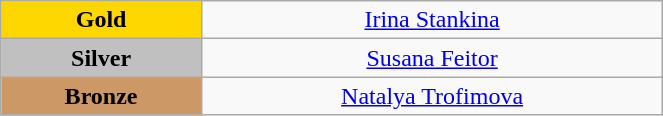<table class="wikitable" style="text-align:center; " width="35%">
<tr>
<td bgcolor="gold"><strong>Gold</strong></td>
<td><a href='#'>Irina Stankina</a><br>  <small><em></em></small></td>
</tr>
<tr>
<td bgcolor="silver"><strong>Silver</strong></td>
<td><a href='#'>Susana Feitor</a><br>  <small><em></em></small></td>
</tr>
<tr>
<td bgcolor="CC9966"><strong>Bronze</strong></td>
<td><a href='#'>Natalya Trofimova</a><br>  <small><em></em></small></td>
</tr>
</table>
